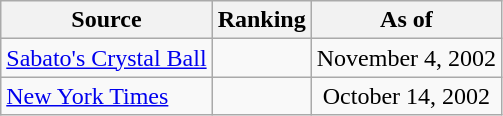<table class="wikitable" style="text-align:center">
<tr>
<th>Source</th>
<th>Ranking</th>
<th>As of</th>
</tr>
<tr>
<td align=left><a href='#'>Sabato's Crystal Ball</a></td>
<td></td>
<td>November 4, 2002</td>
</tr>
<tr>
<td align=left><a href='#'>New York Times</a></td>
<td></td>
<td>October 14, 2002</td>
</tr>
</table>
